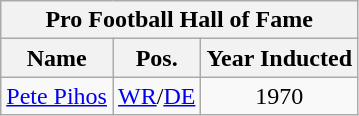<table class="wikitable" style="text-align:center">
<tr>
<th colspan=6 style =><strong>Pro Football Hall of Fame</strong></th>
</tr>
<tr>
<th style = >Name</th>
<th style = >Pos.</th>
<th style = >Year Inducted</th>
</tr>
<tr>
<td><a href='#'>Pete Pihos</a></td>
<td><a href='#'>WR</a>/<a href='#'>DE</a></td>
<td>1970</td>
</tr>
</table>
